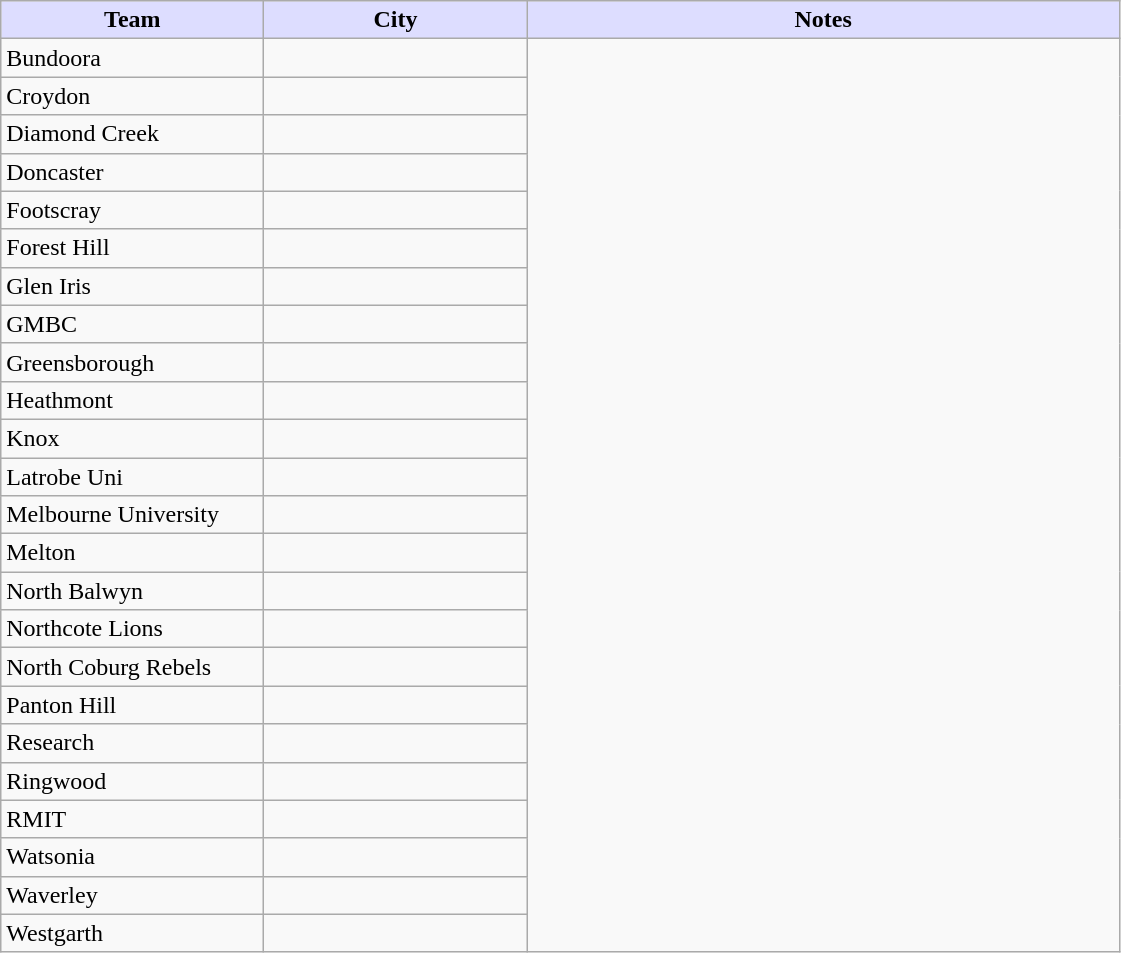<table class="wikitable">
<tr>
<th style="background:#ddf; width:20%;">Team</th>
<th style="background:#ddf; width:20%;">City</th>
<th style="background:#ddf; width:45%;">Notes</th>
</tr>
<tr>
<td>Bundoora</td>
<td></td>
</tr>
<tr>
<td>Croydon</td>
<td></td>
</tr>
<tr>
<td>Diamond Creek</td>
<td></td>
</tr>
<tr>
<td>Doncaster</td>
<td></td>
</tr>
<tr>
<td>Footscray</td>
<td></td>
</tr>
<tr>
<td>Forest Hill</td>
<td></td>
</tr>
<tr>
<td>Glen Iris</td>
<td></td>
</tr>
<tr>
<td>GMBC</td>
<td></td>
</tr>
<tr>
<td>Greensborough</td>
<td></td>
</tr>
<tr>
<td>Heathmont</td>
<td></td>
</tr>
<tr>
<td>Knox</td>
<td></td>
</tr>
<tr>
<td>Latrobe Uni</td>
<td></td>
</tr>
<tr>
<td>Melbourne University</td>
<td></td>
</tr>
<tr>
<td>Melton</td>
<td></td>
</tr>
<tr>
<td>North Balwyn</td>
<td></td>
</tr>
<tr>
<td>Northcote Lions</td>
<td></td>
</tr>
<tr>
<td>North Coburg Rebels </td>
<td></td>
</tr>
<tr>
<td>Panton Hill</td>
<td></td>
</tr>
<tr>
<td>Research 	</td>
<td></td>
</tr>
<tr>
<td>Ringwood</td>
<td></td>
</tr>
<tr>
<td>RMIT</td>
<td></td>
</tr>
<tr>
<td>Watsonia</td>
<td></td>
</tr>
<tr>
<td>Waverley</td>
<td></td>
</tr>
<tr>
<td>Westgarth</td>
<td></td>
</tr>
</table>
